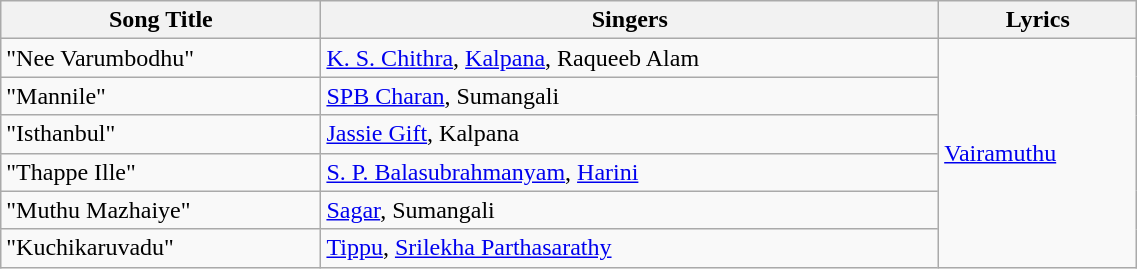<table class="wikitable" style="width:60%;">
<tr>
<th>Song Title</th>
<th>Singers</th>
<th>Lyrics</th>
</tr>
<tr>
<td>"Nee Varumbodhu"</td>
<td><a href='#'>K. S. Chithra</a>, <a href='#'>Kalpana</a>, Raqueeb Alam</td>
<td rowspan=6><a href='#'>Vairamuthu</a></td>
</tr>
<tr>
<td>"Mannile"</td>
<td><a href='#'>SPB Charan</a>, Sumangali</td>
</tr>
<tr>
<td>"Isthanbul"</td>
<td><a href='#'>Jassie Gift</a>, Kalpana</td>
</tr>
<tr>
<td>"Thappe Ille"</td>
<td><a href='#'>S. P. Balasubrahmanyam</a>, <a href='#'>Harini</a></td>
</tr>
<tr>
<td>"Muthu Mazhaiye"</td>
<td><a href='#'>Sagar</a>, Sumangali</td>
</tr>
<tr>
<td>"Kuchikaruvadu"</td>
<td><a href='#'>Tippu</a>, <a href='#'>Srilekha Parthasarathy</a></td>
</tr>
</table>
